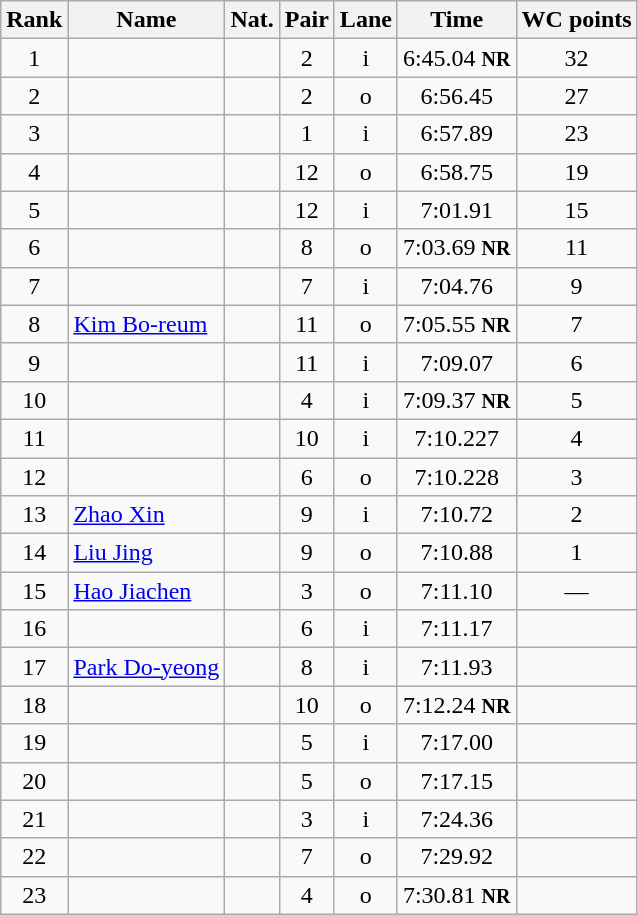<table class="wikitable sortable" style="text-align:center">
<tr>
<th>Rank</th>
<th>Name</th>
<th>Nat.</th>
<th>Pair</th>
<th>Lane</th>
<th>Time</th>
<th>WC points</th>
</tr>
<tr>
<td>1</td>
<td align=left></td>
<td></td>
<td>2</td>
<td>i</td>
<td>6:45.04 <strong><small>NR</small></strong></td>
<td>32</td>
</tr>
<tr>
<td>2</td>
<td align=left></td>
<td></td>
<td>2</td>
<td>o</td>
<td>6:56.45</td>
<td>27</td>
</tr>
<tr>
<td>3</td>
<td align=left></td>
<td></td>
<td>1</td>
<td>i</td>
<td>6:57.89</td>
<td>23</td>
</tr>
<tr>
<td>4</td>
<td align=left></td>
<td></td>
<td>12</td>
<td>o</td>
<td>6:58.75</td>
<td>19</td>
</tr>
<tr>
<td>5</td>
<td align=left></td>
<td></td>
<td>12</td>
<td>i</td>
<td>7:01.91</td>
<td>15</td>
</tr>
<tr>
<td>6</td>
<td align=left></td>
<td></td>
<td>8</td>
<td>o</td>
<td>7:03.69 <strong><small>NR</small></strong></td>
<td>11</td>
</tr>
<tr>
<td>7</td>
<td align=left></td>
<td></td>
<td>7</td>
<td>i</td>
<td>7:04.76</td>
<td>9</td>
</tr>
<tr>
<td>8</td>
<td align=left><a href='#'>Kim Bo-reum</a></td>
<td></td>
<td>11</td>
<td>o</td>
<td>7:05.55 <strong><small>NR</small></strong></td>
<td>7</td>
</tr>
<tr>
<td>9</td>
<td align=left></td>
<td></td>
<td>11</td>
<td>i</td>
<td>7:09.07</td>
<td>6</td>
</tr>
<tr>
<td>10</td>
<td align=left></td>
<td></td>
<td>4</td>
<td>i</td>
<td>7:09.37 <strong><small>NR</small></strong></td>
<td>5</td>
</tr>
<tr>
<td>11</td>
<td align=left></td>
<td></td>
<td>10</td>
<td>i</td>
<td>7:10.227</td>
<td>4</td>
</tr>
<tr>
<td>12</td>
<td align=left></td>
<td></td>
<td>6</td>
<td>o</td>
<td>7:10.228</td>
<td>3</td>
</tr>
<tr>
<td>13</td>
<td align=left><a href='#'>Zhao Xin</a></td>
<td></td>
<td>9</td>
<td>i</td>
<td>7:10.72</td>
<td>2</td>
</tr>
<tr>
<td>14</td>
<td align=left><a href='#'>Liu Jing</a></td>
<td></td>
<td>9</td>
<td>o</td>
<td>7:10.88</td>
<td>1</td>
</tr>
<tr>
<td>15</td>
<td align=left><a href='#'>Hao Jiachen</a></td>
<td></td>
<td>3</td>
<td>o</td>
<td>7:11.10</td>
<td>—</td>
</tr>
<tr>
<td>16</td>
<td align=left></td>
<td></td>
<td>6</td>
<td>i</td>
<td>7:11.17</td>
<td></td>
</tr>
<tr>
<td>17</td>
<td align=left><a href='#'>Park Do-yeong</a></td>
<td></td>
<td>8</td>
<td>i</td>
<td>7:11.93</td>
<td></td>
</tr>
<tr>
<td>18</td>
<td align=left></td>
<td></td>
<td>10</td>
<td>o</td>
<td>7:12.24 <strong><small>NR</small></strong></td>
<td></td>
</tr>
<tr>
<td>19</td>
<td align=left></td>
<td></td>
<td>5</td>
<td>i</td>
<td>7:17.00</td>
<td></td>
</tr>
<tr>
<td>20</td>
<td align=left></td>
<td></td>
<td>5</td>
<td>o</td>
<td>7:17.15</td>
<td></td>
</tr>
<tr>
<td>21</td>
<td align=left></td>
<td></td>
<td>3</td>
<td>i</td>
<td>7:24.36</td>
<td></td>
</tr>
<tr>
<td>22</td>
<td align=left></td>
<td></td>
<td>7</td>
<td>o</td>
<td>7:29.92</td>
<td></td>
</tr>
<tr>
<td>23</td>
<td align=left></td>
<td></td>
<td>4</td>
<td>o</td>
<td>7:30.81 <strong><small>NR</small></strong></td>
<td></td>
</tr>
</table>
